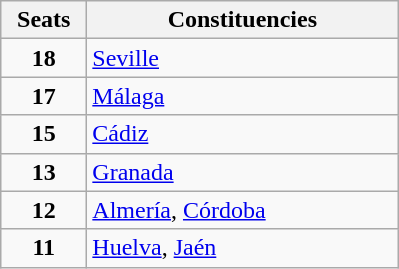<table class="wikitable" style="text-align:left;">
<tr>
<th width="50">Seats</th>
<th width="200">Constituencies</th>
</tr>
<tr>
<td align="center"><strong>18</strong></td>
<td><a href='#'>Seville</a></td>
</tr>
<tr>
<td align="center"><strong>17</strong></td>
<td><a href='#'>Málaga</a></td>
</tr>
<tr>
<td align="center"><strong>15</strong></td>
<td><a href='#'>Cádiz</a></td>
</tr>
<tr>
<td align="center"><strong>13</strong></td>
<td><a href='#'>Granada</a></td>
</tr>
<tr>
<td align="center"><strong>12</strong></td>
<td><a href='#'>Almería</a>, <a href='#'>Córdoba</a></td>
</tr>
<tr>
<td align="center"><strong>11</strong></td>
<td><a href='#'>Huelva</a>, <a href='#'>Jaén</a></td>
</tr>
</table>
